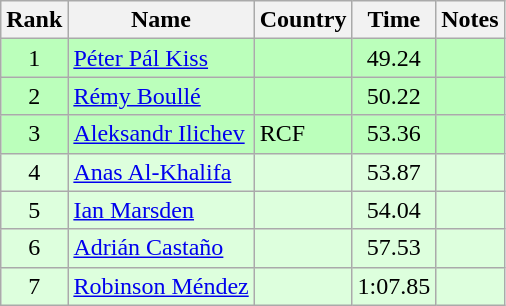<table class="wikitable" style="text-align:center">
<tr>
<th>Rank</th>
<th>Name</th>
<th>Country</th>
<th>Time</th>
<th>Notes</th>
</tr>
<tr bgcolor=bbffbb>
<td>1</td>
<td align="left"><a href='#'>Péter Pál Kiss</a></td>
<td align="left"></td>
<td>49.24</td>
<td></td>
</tr>
<tr bgcolor=bbffbb>
<td>2</td>
<td align="left"><a href='#'>Rémy Boullé</a></td>
<td align="left"></td>
<td>50.22</td>
<td></td>
</tr>
<tr bgcolor=bbffbb>
<td>3</td>
<td align="left"><a href='#'>Aleksandr Ilichev</a></td>
<td align="left"> RCF</td>
<td>53.36</td>
<td></td>
</tr>
<tr bgcolor=ddffdd>
<td>4</td>
<td align="left"><a href='#'>Anas Al-Khalifa</a></td>
<td align="left"></td>
<td>53.87</td>
<td></td>
</tr>
<tr bgcolor=ddffdd>
<td>5</td>
<td align="left"><a href='#'>Ian Marsden</a></td>
<td align="left"></td>
<td>54.04</td>
<td></td>
</tr>
<tr bgcolor=ddffdd>
<td>6</td>
<td align="left"><a href='#'>Adrián Castaño</a></td>
<td align="left"></td>
<td>57.53</td>
<td></td>
</tr>
<tr bgcolor=ddffdd>
<td>7</td>
<td align="left"><a href='#'>Robinson Méndez</a></td>
<td align="left"></td>
<td>1:07.85</td>
<td></td>
</tr>
</table>
